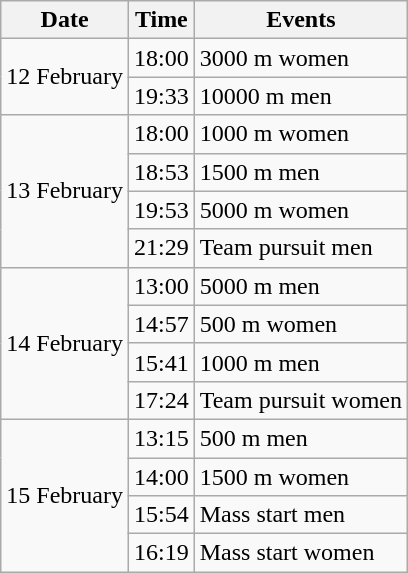<table class="wikitable" border="1">
<tr>
<th>Date</th>
<th>Time</th>
<th>Events</th>
</tr>
<tr>
<td rowspan=2>12 February</td>
<td>18:00</td>
<td>3000 m women</td>
</tr>
<tr>
<td>19:33</td>
<td>10000 m men</td>
</tr>
<tr>
<td rowspan=4>13 February</td>
<td>18:00</td>
<td>1000 m women</td>
</tr>
<tr>
<td>18:53</td>
<td>1500 m men</td>
</tr>
<tr>
<td>19:53</td>
<td>5000 m women</td>
</tr>
<tr>
<td>21:29</td>
<td>Team pursuit men</td>
</tr>
<tr>
<td rowspan=4>14 February</td>
<td>13:00</td>
<td>5000 m men</td>
</tr>
<tr>
<td>14:57</td>
<td>500 m women</td>
</tr>
<tr>
<td>15:41</td>
<td>1000 m men</td>
</tr>
<tr>
<td>17:24</td>
<td>Team pursuit women</td>
</tr>
<tr>
<td rowspan=4>15 February</td>
<td>13:15</td>
<td>500 m men</td>
</tr>
<tr>
<td>14:00</td>
<td>1500 m women</td>
</tr>
<tr>
<td>15:54</td>
<td>Mass start men</td>
</tr>
<tr>
<td>16:19</td>
<td>Mass start women</td>
</tr>
</table>
